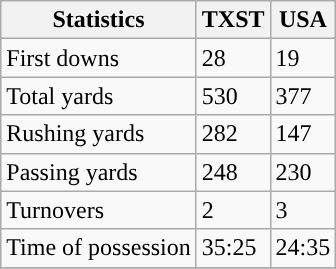<table class="wikitable" style="float: left;">
<tr>
<th>Statistics</th>
<th>TXST</th>
<th>USA</th>
</tr>
<tr>
<td>First downs</td>
<td>28</td>
<td>19</td>
</tr>
<tr>
<td>Total yards</td>
<td>530</td>
<td>377</td>
</tr>
<tr>
<td>Rushing yards</td>
<td>282</td>
<td>147</td>
</tr>
<tr>
<td>Passing yards</td>
<td>248</td>
<td>230</td>
</tr>
<tr>
<td>Turnovers</td>
<td>2</td>
<td>3</td>
</tr>
<tr>
<td>Time of possession</td>
<td>35:25</td>
<td>24:35</td>
</tr>
<tr>
</tr>
</table>
